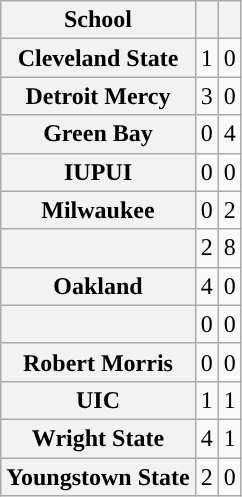<table class="wikitable sortable" style="text-align: center;">
<tr>
<th>School</th>
<th></th>
<th></th>
</tr>
<tr>
<th>Cleveland State</th>
<td>1</td>
<td>0</td>
</tr>
<tr>
<th>Detroit Mercy</th>
<td>3</td>
<td>0</td>
</tr>
<tr>
<th>Green Bay</th>
<td>0</td>
<td>4</td>
</tr>
<tr>
<th>IUPUI</th>
<td>0</td>
<td>0</td>
</tr>
<tr>
<th>Milwaukee</th>
<td>0</td>
<td>2</td>
</tr>
<tr>
<th></th>
<td>2</td>
<td>8</td>
</tr>
<tr>
<th>Oakland</th>
<td>4</td>
<td>0</td>
</tr>
<tr>
<th></th>
<td>0</td>
<td>0</td>
</tr>
<tr>
<th>Robert Morris</th>
<td>0</td>
<td>0</td>
</tr>
<tr>
<th>UIC</th>
<td>1</td>
<td>1</td>
</tr>
<tr>
<th>Wright State</th>
<td>4</td>
<td>1</td>
</tr>
<tr>
<th>Youngstown State</th>
<td>2</td>
<td>0</td>
</tr>
</table>
